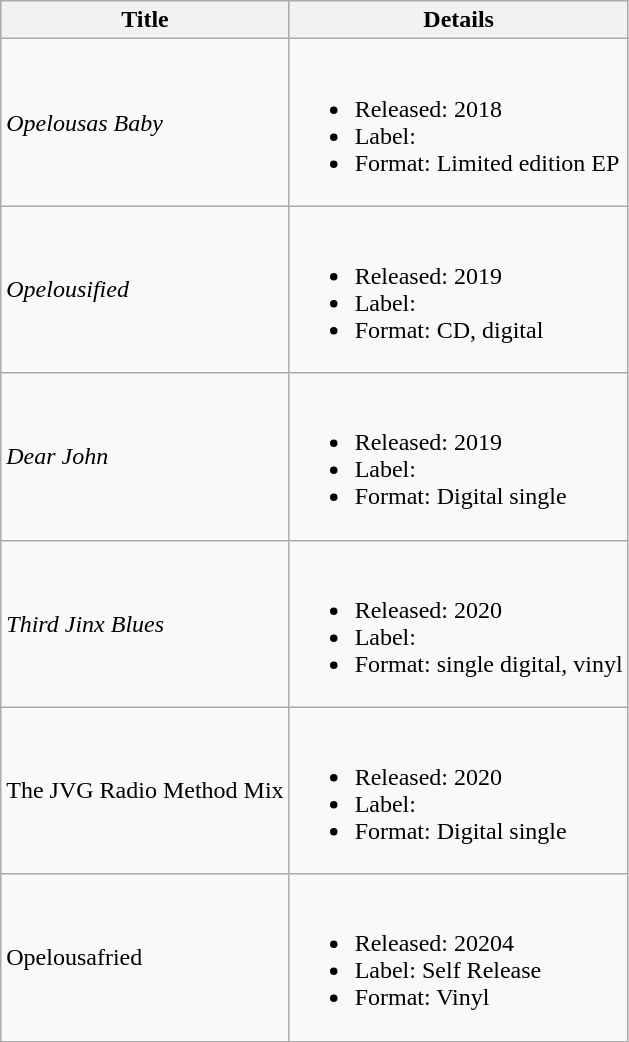<table class="wikitable">
<tr>
<th>Title</th>
<th>Details</th>
</tr>
<tr>
<td><em>Opelousas Baby</em></td>
<td><br><ul><li>Released: 2018</li><li>Label:</li><li>Format: Limited edition EP</li></ul></td>
</tr>
<tr>
<td><em>Opelousified</em></td>
<td><br><ul><li>Released: 2019</li><li>Label:</li><li>Format: CD, digital</li></ul></td>
</tr>
<tr>
<td><em>Dear John</em></td>
<td><br><ul><li>Released: 2019</li><li>Label:</li><li>Format: Digital single</li></ul></td>
</tr>
<tr>
<td><em>Third Jinx Blues</em></td>
<td><br><ul><li>Released: 2020</li><li>Label:</li><li>Format: single digital, vinyl</li></ul></td>
</tr>
<tr>
<td>The JVG Radio Method Mix</td>
<td><br><ul><li>Released: 2020</li><li>Label:</li><li>Format: Digital single</li></ul></td>
</tr>
<tr>
<td>Opelousafried</td>
<td><br><ul><li>Released: 20204</li><li>Label: Self Release</li><li>Format: Vinyl</li></ul></td>
</tr>
</table>
